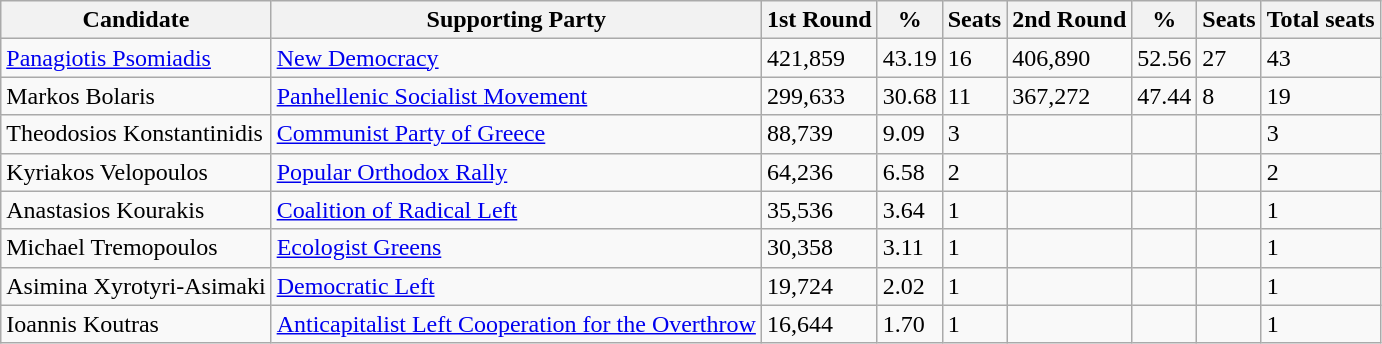<table class="wikitable sortable">
<tr>
<th>Candidate</th>
<th>Supporting Party</th>
<th>1st Round</th>
<th>%</th>
<th>Seats</th>
<th>2nd Round</th>
<th>%</th>
<th>Seats</th>
<th>Total seats</th>
</tr>
<tr>
<td><a href='#'>Panagiotis Psomiadis</a></td>
<td><a href='#'>New Democracy</a></td>
<td>421,859</td>
<td>43.19</td>
<td>16</td>
<td>406,890</td>
<td>52.56</td>
<td>27</td>
<td>43</td>
</tr>
<tr>
<td>Markos Bolaris</td>
<td><a href='#'>Panhellenic Socialist Movement</a></td>
<td>299,633</td>
<td>30.68</td>
<td>11</td>
<td>367,272</td>
<td>47.44</td>
<td>8</td>
<td>19</td>
</tr>
<tr>
<td>Theodosios Konstantinidis</td>
<td><a href='#'>Communist Party of Greece</a></td>
<td>88,739</td>
<td>9.09</td>
<td>3</td>
<td></td>
<td></td>
<td></td>
<td>3</td>
</tr>
<tr>
<td>Kyriakos Velopoulos</td>
<td><a href='#'>Popular Orthodox Rally</a></td>
<td>64,236</td>
<td>6.58</td>
<td>2</td>
<td></td>
<td></td>
<td></td>
<td>2</td>
</tr>
<tr>
<td>Anastasios Kourakis</td>
<td><a href='#'>Coalition of Radical Left</a></td>
<td>35,536</td>
<td>3.64</td>
<td>1</td>
<td></td>
<td></td>
<td></td>
<td>1</td>
</tr>
<tr>
<td>Michael Tremopoulos</td>
<td><a href='#'>Ecologist Greens</a></td>
<td>30,358</td>
<td>3.11</td>
<td>1</td>
<td></td>
<td></td>
<td></td>
<td>1</td>
</tr>
<tr>
<td>Asimina Xyrotyri-Asimaki</td>
<td><a href='#'>Democratic Left</a></td>
<td>19,724</td>
<td>2.02</td>
<td>1</td>
<td></td>
<td></td>
<td></td>
<td>1</td>
</tr>
<tr>
<td>Ioannis Koutras</td>
<td><a href='#'>Anticapitalist Left Cooperation for the Overthrow</a></td>
<td>16,644</td>
<td>1.70</td>
<td>1</td>
<td></td>
<td></td>
<td></td>
<td>1</td>
</tr>
</table>
